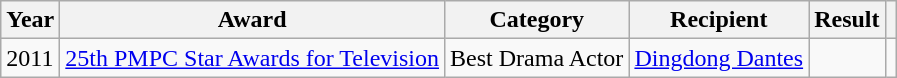<table class="wikitable">
<tr>
<th>Year</th>
<th>Award</th>
<th>Category</th>
<th>Recipient</th>
<th>Result</th>
<th></th>
</tr>
<tr>
<td>2011</td>
<td><a href='#'>25th PMPC Star Awards for Television</a></td>
<td>Best Drama Actor</td>
<td><a href='#'>Dingdong Dantes</a></td>
<td></td>
<td></td>
</tr>
</table>
